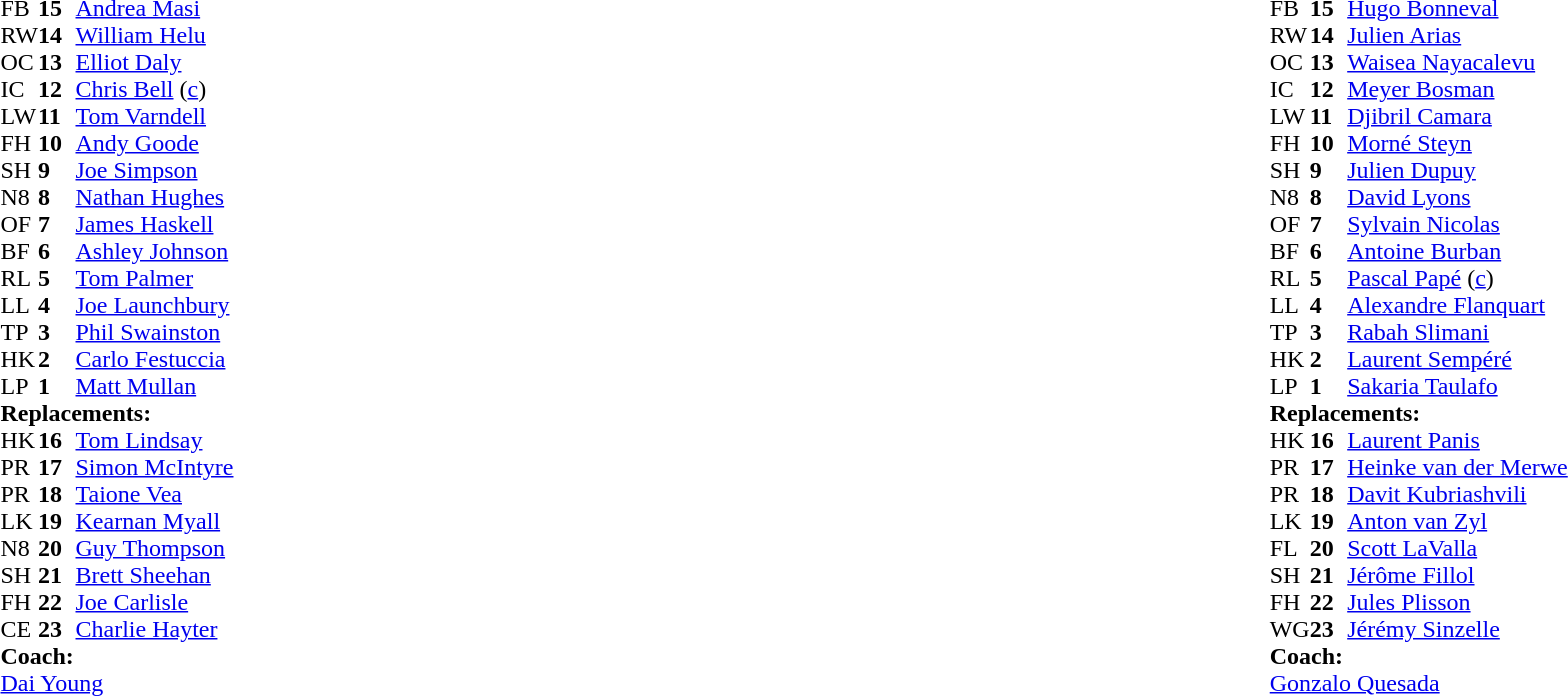<table style="width:100%">
<tr>
<td style="vertical-align:top; width:50%"><br><table cellspacing="0" cellpadding="0">
<tr>
<th width="25"></th>
<th width="25"></th>
</tr>
<tr>
<td>FB</td>
<td><strong>15</strong></td>
<td> <a href='#'>Andrea Masi</a></td>
</tr>
<tr>
<td>RW</td>
<td><strong>14</strong></td>
<td> <a href='#'>William Helu</a></td>
</tr>
<tr>
<td>OC</td>
<td><strong>13</strong></td>
<td> <a href='#'>Elliot Daly</a></td>
</tr>
<tr>
<td>IC</td>
<td><strong>12</strong></td>
<td> <a href='#'>Chris Bell</a> (<a href='#'>c</a>)</td>
</tr>
<tr>
<td>LW</td>
<td><strong>11</strong></td>
<td> <a href='#'>Tom Varndell</a></td>
</tr>
<tr>
<td>FH</td>
<td><strong>10</strong></td>
<td> <a href='#'>Andy Goode</a></td>
</tr>
<tr>
<td>SH</td>
<td><strong>9</strong></td>
<td> <a href='#'>Joe Simpson</a></td>
</tr>
<tr>
<td>N8</td>
<td><strong>8</strong></td>
<td> <a href='#'>Nathan Hughes</a></td>
<td></td>
<td></td>
<td></td>
</tr>
<tr>
<td>OF</td>
<td><strong>7</strong></td>
<td> <a href='#'>James Haskell</a></td>
<td></td>
</tr>
<tr>
<td>BF</td>
<td><strong>6</strong></td>
<td> <a href='#'>Ashley Johnson</a></td>
<td></td>
<td></td>
<td></td>
</tr>
<tr>
<td>RL</td>
<td><strong>5</strong></td>
<td> <a href='#'>Tom Palmer</a></td>
<td></td>
<td></td>
</tr>
<tr>
<td>LL</td>
<td><strong>4</strong></td>
<td> <a href='#'>Joe Launchbury</a></td>
</tr>
<tr>
<td>TP</td>
<td><strong>3</strong></td>
<td> <a href='#'>Phil Swainston</a></td>
<td></td>
<td></td>
</tr>
<tr>
<td>HK</td>
<td><strong>2</strong></td>
<td> <a href='#'>Carlo Festuccia</a></td>
<td></td>
<td></td>
</tr>
<tr>
<td>LP</td>
<td><strong>1</strong></td>
<td> <a href='#'>Matt Mullan</a></td>
<td></td>
<td></td>
</tr>
<tr>
<td colspan=3><strong>Replacements:</strong></td>
</tr>
<tr>
<td>HK</td>
<td><strong>16</strong></td>
<td> <a href='#'>Tom Lindsay</a></td>
<td></td>
<td></td>
</tr>
<tr>
<td>PR</td>
<td><strong>17</strong></td>
<td> <a href='#'>Simon McIntyre</a></td>
<td></td>
<td></td>
</tr>
<tr>
<td>PR</td>
<td><strong>18</strong></td>
<td> <a href='#'>Taione Vea</a></td>
<td></td>
<td></td>
</tr>
<tr>
<td>LK</td>
<td><strong>19</strong></td>
<td> <a href='#'>Kearnan Myall</a></td>
<td></td>
<td></td>
</tr>
<tr>
<td>N8</td>
<td><strong>20</strong></td>
<td> <a href='#'>Guy Thompson</a></td>
<td></td>
<td></td>
</tr>
<tr>
<td>SH</td>
<td><strong>21</strong></td>
<td> <a href='#'>Brett Sheehan</a></td>
</tr>
<tr>
<td>FH</td>
<td><strong>22</strong></td>
<td> <a href='#'>Joe Carlisle</a></td>
</tr>
<tr>
<td>CE</td>
<td><strong>23</strong></td>
<td> <a href='#'>Charlie Hayter</a></td>
</tr>
<tr>
<td colspan=3><strong>Coach:</strong></td>
</tr>
<tr>
<td colspan="4"> <a href='#'>Dai Young</a></td>
</tr>
</table>
</td>
<td style="vertical-align:top"></td>
<td style="vertical-align:top; width:50%"><br><table cellspacing="0" cellpadding="0" style="margin:auto">
<tr>
<th width="25"></th>
<th width="25"></th>
</tr>
<tr>
<td>FB</td>
<td><strong>15</strong></td>
<td> <a href='#'>Hugo Bonneval</a></td>
</tr>
<tr>
<td>RW</td>
<td><strong>14</strong></td>
<td> <a href='#'>Julien Arias</a></td>
</tr>
<tr>
<td>OC</td>
<td><strong>13</strong></td>
<td> <a href='#'>Waisea Nayacalevu</a></td>
</tr>
<tr>
<td>IC</td>
<td><strong>12</strong></td>
<td> <a href='#'>Meyer Bosman</a></td>
</tr>
<tr>
<td>LW</td>
<td><strong>11</strong></td>
<td> <a href='#'>Djibril Camara</a></td>
<td></td>
<td></td>
</tr>
<tr>
<td>FH</td>
<td><strong>10</strong></td>
<td> <a href='#'>Morné Steyn</a></td>
<td></td>
<td></td>
<td></td>
<td></td>
</tr>
<tr>
<td>SH</td>
<td><strong>9</strong></td>
<td> <a href='#'>Julien Dupuy</a></td>
<td></td>
<td></td>
</tr>
<tr>
<td>N8</td>
<td><strong>8</strong></td>
<td> <a href='#'>David Lyons</a></td>
</tr>
<tr>
<td>OF</td>
<td><strong>7</strong></td>
<td> <a href='#'>Sylvain Nicolas</a></td>
<td></td>
<td></td>
</tr>
<tr>
<td>BF</td>
<td><strong>6</strong></td>
<td> <a href='#'>Antoine Burban</a></td>
</tr>
<tr>
<td>RL</td>
<td><strong>5</strong></td>
<td> <a href='#'>Pascal Papé</a> (<a href='#'>c</a>)</td>
</tr>
<tr>
<td>LL</td>
<td><strong>4</strong></td>
<td> <a href='#'>Alexandre Flanquart</a></td>
<td></td>
<td></td>
</tr>
<tr>
<td>TP</td>
<td><strong>3</strong></td>
<td> <a href='#'>Rabah Slimani</a></td>
<td></td>
<td></td>
<td></td>
</tr>
<tr>
<td>HK</td>
<td><strong>2</strong></td>
<td> <a href='#'>Laurent Sempéré</a></td>
<td></td>
<td></td>
</tr>
<tr>
<td>LP</td>
<td><strong>1</strong></td>
<td> <a href='#'>Sakaria Taulafo</a></td>
<td></td>
<td></td>
</tr>
<tr>
<td colspan=3><strong>Replacements:</strong></td>
</tr>
<tr>
<td>HK</td>
<td><strong>16</strong></td>
<td> <a href='#'>Laurent Panis</a></td>
<td></td>
<td></td>
<td></td>
</tr>
<tr>
<td>PR</td>
<td><strong>17</strong></td>
<td> <a href='#'>Heinke van der Merwe</a></td>
<td></td>
<td></td>
</tr>
<tr>
<td>PR</td>
<td><strong>18</strong></td>
<td> <a href='#'>Davit Kubriashvili</a></td>
<td></td>
<td></td>
</tr>
<tr>
<td>LK</td>
<td><strong>19</strong></td>
<td> <a href='#'>Anton van Zyl</a></td>
<td></td>
<td></td>
</tr>
<tr>
<td>FL</td>
<td><strong>20</strong></td>
<td> <a href='#'>Scott LaValla</a></td>
<td></td>
<td></td>
</tr>
<tr>
<td>SH</td>
<td><strong>21</strong></td>
<td> <a href='#'>Jérôme Fillol</a></td>
<td></td>
<td></td>
</tr>
<tr>
<td>FH</td>
<td><strong>22</strong></td>
<td> <a href='#'>Jules Plisson</a></td>
<td></td>
<td></td>
<td colspan=2></td>
</tr>
<tr>
<td>WG</td>
<td><strong>23</strong></td>
<td> <a href='#'>Jérémy Sinzelle</a></td>
<td></td>
<td></td>
</tr>
<tr>
<td colspan=3><strong>Coach:</strong></td>
</tr>
<tr>
<td colspan="4"> <a href='#'>Gonzalo Quesada</a></td>
</tr>
</table>
</td>
</tr>
</table>
